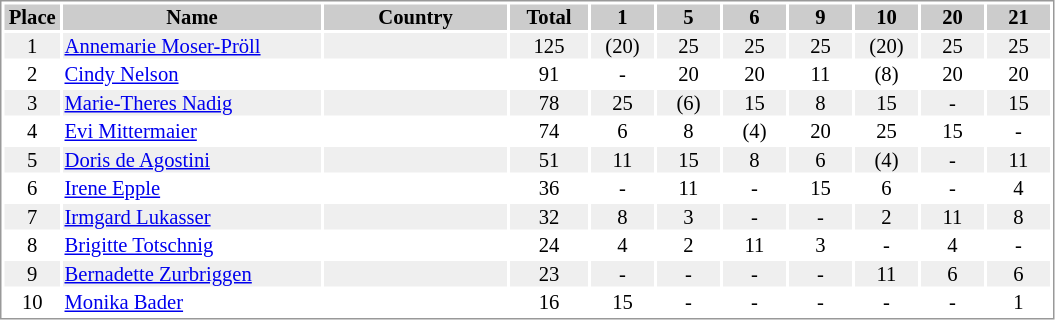<table border="0" style="border: 1px solid #999; background-color:#FFFFFF; text-align:center; font-size:86%; line-height:15px;">
<tr align="center" bgcolor="#CCCCCC">
<th width=35>Place</th>
<th width=170>Name</th>
<th width=120>Country</th>
<th width=50>Total</th>
<th width=40>1</th>
<th width=40>5</th>
<th width=40>6</th>
<th width=40>9</th>
<th width=40>10</th>
<th width=40>20</th>
<th width=40>21</th>
</tr>
<tr bgcolor="#EFEFEF">
<td>1</td>
<td align="left"><a href='#'>Annemarie Moser-Pröll</a></td>
<td align="left"></td>
<td>125</td>
<td>(20)</td>
<td>25</td>
<td>25</td>
<td>25</td>
<td>(20)</td>
<td>25</td>
<td>25</td>
</tr>
<tr>
<td>2</td>
<td align="left"><a href='#'>Cindy Nelson</a></td>
<td align="left"></td>
<td>91</td>
<td>-</td>
<td>20</td>
<td>20</td>
<td>11</td>
<td>(8)</td>
<td>20</td>
<td>20</td>
</tr>
<tr bgcolor="#EFEFEF">
<td>3</td>
<td align="left"><a href='#'>Marie-Theres Nadig</a></td>
<td align="left"></td>
<td>78</td>
<td>25</td>
<td>(6)</td>
<td>15</td>
<td>8</td>
<td>15</td>
<td>-</td>
<td>15</td>
</tr>
<tr>
<td>4</td>
<td align="left"><a href='#'>Evi Mittermaier</a></td>
<td align="left"></td>
<td>74</td>
<td>6</td>
<td>8</td>
<td>(4)</td>
<td>20</td>
<td>25</td>
<td>15</td>
<td>-</td>
</tr>
<tr bgcolor="#EFEFEF">
<td>5</td>
<td align="left"><a href='#'>Doris de Agostini</a></td>
<td align="left"></td>
<td>51</td>
<td>11</td>
<td>15</td>
<td>8</td>
<td>6</td>
<td>(4)</td>
<td>-</td>
<td>11</td>
</tr>
<tr>
<td>6</td>
<td align="left"><a href='#'>Irene Epple</a></td>
<td align="left"></td>
<td>36</td>
<td>-</td>
<td>11</td>
<td>-</td>
<td>15</td>
<td>6</td>
<td>-</td>
<td>4</td>
</tr>
<tr bgcolor="#EFEFEF">
<td>7</td>
<td align="left"><a href='#'>Irmgard Lukasser</a></td>
<td align="left"></td>
<td>32</td>
<td>8</td>
<td>3</td>
<td>-</td>
<td>-</td>
<td>2</td>
<td>11</td>
<td>8</td>
</tr>
<tr>
<td>8</td>
<td align="left"><a href='#'>Brigitte Totschnig</a></td>
<td align="left"></td>
<td>24</td>
<td>4</td>
<td>2</td>
<td>11</td>
<td>3</td>
<td>-</td>
<td>4</td>
<td>-</td>
</tr>
<tr bgcolor="#EFEFEF">
<td>9</td>
<td align="left"><a href='#'>Bernadette Zurbriggen</a></td>
<td align="left"></td>
<td>23</td>
<td>-</td>
<td>-</td>
<td>-</td>
<td>-</td>
<td>11</td>
<td>6</td>
<td>6</td>
</tr>
<tr>
<td>10</td>
<td align="left"><a href='#'>Monika Bader</a></td>
<td align="left"></td>
<td>16</td>
<td>15</td>
<td>-</td>
<td>-</td>
<td>-</td>
<td>-</td>
<td>-</td>
<td>1</td>
</tr>
</table>
